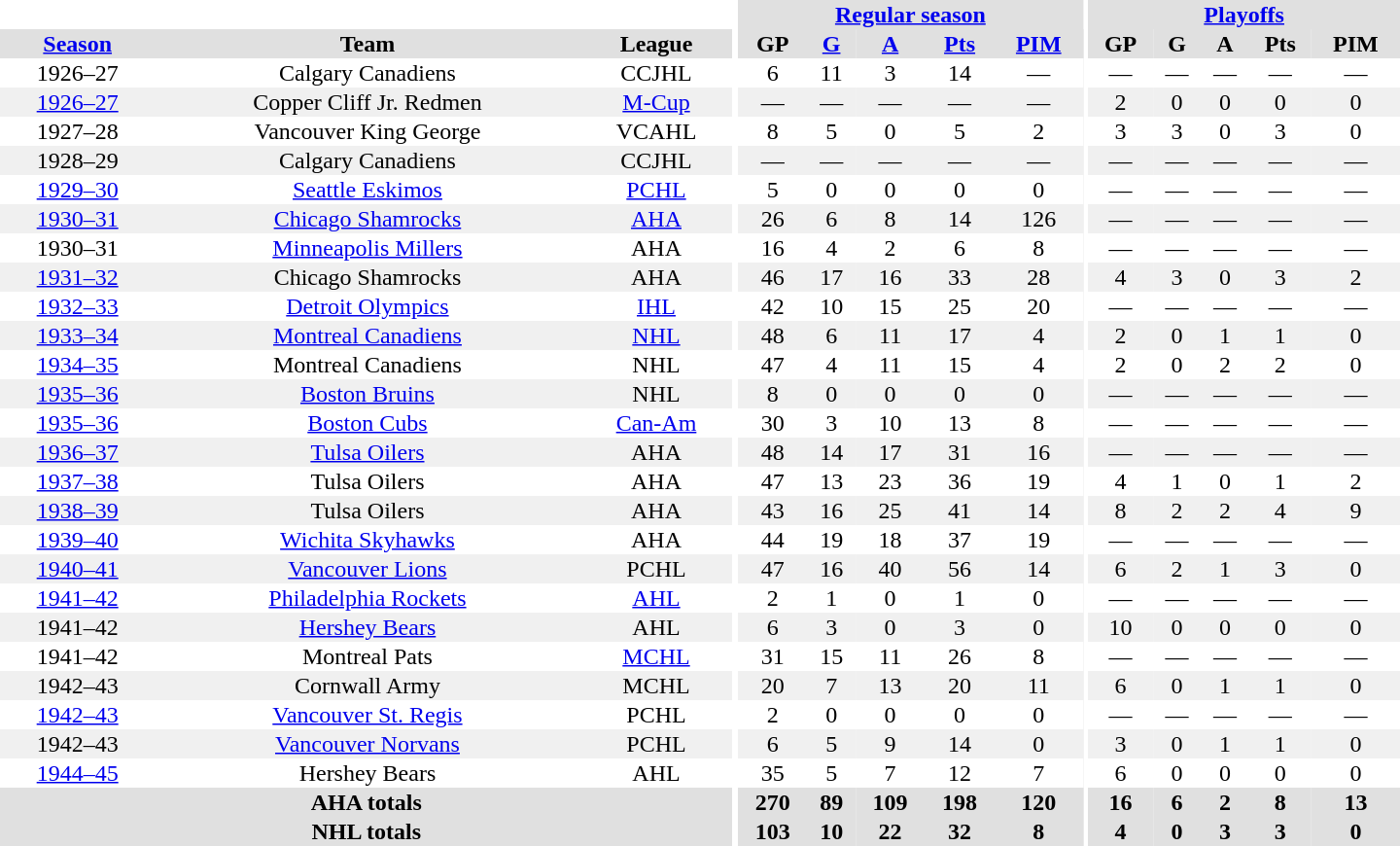<table border="0" cellpadding="1" cellspacing="0" style="text-align:center; width:60em">
<tr bgcolor="#e0e0e0">
<th colspan="3" bgcolor="#ffffff"></th>
<th rowspan="100" bgcolor="#ffffff"></th>
<th colspan="5"><a href='#'>Regular season</a></th>
<th rowspan="100" bgcolor="#ffffff"></th>
<th colspan="5"><a href='#'>Playoffs</a></th>
</tr>
<tr bgcolor="#e0e0e0">
<th><a href='#'>Season</a></th>
<th>Team</th>
<th>League</th>
<th>GP</th>
<th><a href='#'>G</a></th>
<th><a href='#'>A</a></th>
<th><a href='#'>Pts</a></th>
<th><a href='#'>PIM</a></th>
<th>GP</th>
<th>G</th>
<th>A</th>
<th>Pts</th>
<th>PIM</th>
</tr>
<tr>
<td>1926–27</td>
<td>Calgary Canadiens</td>
<td>CCJHL</td>
<td>6</td>
<td>11</td>
<td>3</td>
<td>14</td>
<td>—</td>
<td>—</td>
<td>—</td>
<td>—</td>
<td>—</td>
<td>—</td>
</tr>
<tr bgcolor="#f0f0f0">
<td><a href='#'>1926–27</a></td>
<td>Copper Cliff Jr. Redmen</td>
<td><a href='#'>M-Cup</a></td>
<td>—</td>
<td>—</td>
<td>—</td>
<td>—</td>
<td>—</td>
<td>2</td>
<td>0</td>
<td>0</td>
<td>0</td>
<td>0</td>
</tr>
<tr>
<td>1927–28</td>
<td>Vancouver King George</td>
<td>VCAHL</td>
<td>8</td>
<td>5</td>
<td>0</td>
<td>5</td>
<td>2</td>
<td>3</td>
<td>3</td>
<td>0</td>
<td>3</td>
<td>0</td>
</tr>
<tr bgcolor="#f0f0f0">
<td>1928–29</td>
<td>Calgary Canadiens</td>
<td>CCJHL</td>
<td>—</td>
<td>—</td>
<td>—</td>
<td>—</td>
<td>—</td>
<td>—</td>
<td>—</td>
<td>—</td>
<td>—</td>
<td>—</td>
</tr>
<tr>
<td><a href='#'>1929–30</a></td>
<td><a href='#'>Seattle Eskimos</a></td>
<td><a href='#'>PCHL</a></td>
<td>5</td>
<td>0</td>
<td>0</td>
<td>0</td>
<td>0</td>
<td>—</td>
<td>—</td>
<td>—</td>
<td>—</td>
<td>—</td>
</tr>
<tr bgcolor="#f0f0f0">
<td><a href='#'>1930–31</a></td>
<td><a href='#'>Chicago Shamrocks</a></td>
<td><a href='#'>AHA</a></td>
<td>26</td>
<td>6</td>
<td>8</td>
<td>14</td>
<td>126</td>
<td>—</td>
<td>—</td>
<td>—</td>
<td>—</td>
<td>—</td>
</tr>
<tr>
<td>1930–31</td>
<td><a href='#'>Minneapolis Millers</a></td>
<td>AHA</td>
<td>16</td>
<td>4</td>
<td>2</td>
<td>6</td>
<td>8</td>
<td>—</td>
<td>—</td>
<td>—</td>
<td>—</td>
<td>—</td>
</tr>
<tr bgcolor="#f0f0f0">
<td><a href='#'>1931–32</a></td>
<td>Chicago Shamrocks</td>
<td>AHA</td>
<td>46</td>
<td>17</td>
<td>16</td>
<td>33</td>
<td>28</td>
<td>4</td>
<td>3</td>
<td>0</td>
<td>3</td>
<td>2</td>
</tr>
<tr>
<td><a href='#'>1932–33</a></td>
<td><a href='#'>Detroit Olympics</a></td>
<td><a href='#'>IHL</a></td>
<td>42</td>
<td>10</td>
<td>15</td>
<td>25</td>
<td>20</td>
<td>—</td>
<td>—</td>
<td>—</td>
<td>—</td>
<td>—</td>
</tr>
<tr bgcolor="#f0f0f0">
<td><a href='#'>1933–34</a></td>
<td><a href='#'>Montreal Canadiens</a></td>
<td><a href='#'>NHL</a></td>
<td>48</td>
<td>6</td>
<td>11</td>
<td>17</td>
<td>4</td>
<td>2</td>
<td>0</td>
<td>1</td>
<td>1</td>
<td>0</td>
</tr>
<tr>
<td><a href='#'>1934–35</a></td>
<td>Montreal Canadiens</td>
<td>NHL</td>
<td>47</td>
<td>4</td>
<td>11</td>
<td>15</td>
<td>4</td>
<td>2</td>
<td>0</td>
<td>2</td>
<td>2</td>
<td>0</td>
</tr>
<tr bgcolor="#f0f0f0">
<td><a href='#'>1935–36</a></td>
<td><a href='#'>Boston Bruins</a></td>
<td>NHL</td>
<td>8</td>
<td>0</td>
<td>0</td>
<td>0</td>
<td>0</td>
<td>—</td>
<td>—</td>
<td>—</td>
<td>—</td>
<td>—</td>
</tr>
<tr>
<td><a href='#'>1935–36</a></td>
<td><a href='#'>Boston Cubs</a></td>
<td><a href='#'>Can-Am</a></td>
<td>30</td>
<td>3</td>
<td>10</td>
<td>13</td>
<td>8</td>
<td>—</td>
<td>—</td>
<td>—</td>
<td>—</td>
<td>—</td>
</tr>
<tr bgcolor="#f0f0f0">
<td><a href='#'>1936–37</a></td>
<td><a href='#'>Tulsa Oilers</a></td>
<td>AHA</td>
<td>48</td>
<td>14</td>
<td>17</td>
<td>31</td>
<td>16</td>
<td>—</td>
<td>—</td>
<td>—</td>
<td>—</td>
<td>—</td>
</tr>
<tr>
<td><a href='#'>1937–38</a></td>
<td>Tulsa Oilers</td>
<td>AHA</td>
<td>47</td>
<td>13</td>
<td>23</td>
<td>36</td>
<td>19</td>
<td>4</td>
<td>1</td>
<td>0</td>
<td>1</td>
<td>2</td>
</tr>
<tr bgcolor="#f0f0f0">
<td><a href='#'>1938–39</a></td>
<td>Tulsa Oilers</td>
<td>AHA</td>
<td>43</td>
<td>16</td>
<td>25</td>
<td>41</td>
<td>14</td>
<td>8</td>
<td>2</td>
<td>2</td>
<td>4</td>
<td>9</td>
</tr>
<tr>
<td><a href='#'>1939–40</a></td>
<td><a href='#'>Wichita Skyhawks</a></td>
<td>AHA</td>
<td>44</td>
<td>19</td>
<td>18</td>
<td>37</td>
<td>19</td>
<td>—</td>
<td>—</td>
<td>—</td>
<td>—</td>
<td>—</td>
</tr>
<tr bgcolor="#f0f0f0">
<td><a href='#'>1940–41</a></td>
<td><a href='#'>Vancouver Lions</a></td>
<td>PCHL</td>
<td>47</td>
<td>16</td>
<td>40</td>
<td>56</td>
<td>14</td>
<td>6</td>
<td>2</td>
<td>1</td>
<td>3</td>
<td>0</td>
</tr>
<tr>
<td><a href='#'>1941–42</a></td>
<td><a href='#'>Philadelphia Rockets</a></td>
<td><a href='#'>AHL</a></td>
<td>2</td>
<td>1</td>
<td>0</td>
<td>1</td>
<td>0</td>
<td>—</td>
<td>—</td>
<td>—</td>
<td>—</td>
<td>—</td>
</tr>
<tr bgcolor="#f0f0f0">
<td>1941–42</td>
<td><a href='#'>Hershey Bears</a></td>
<td>AHL</td>
<td>6</td>
<td>3</td>
<td>0</td>
<td>3</td>
<td>0</td>
<td>10</td>
<td>0</td>
<td>0</td>
<td>0</td>
<td>0</td>
</tr>
<tr>
<td>1941–42</td>
<td>Montreal Pats</td>
<td><a href='#'>MCHL</a></td>
<td>31</td>
<td>15</td>
<td>11</td>
<td>26</td>
<td>8</td>
<td>—</td>
<td>—</td>
<td>—</td>
<td>—</td>
<td>—</td>
</tr>
<tr bgcolor="#f0f0f0">
<td>1942–43</td>
<td>Cornwall Army</td>
<td>MCHL</td>
<td>20</td>
<td>7</td>
<td>13</td>
<td>20</td>
<td>11</td>
<td>6</td>
<td>0</td>
<td>1</td>
<td>1</td>
<td>0</td>
</tr>
<tr>
<td><a href='#'>1942–43</a></td>
<td><a href='#'>Vancouver St. Regis</a></td>
<td>PCHL</td>
<td>2</td>
<td>0</td>
<td>0</td>
<td>0</td>
<td>0</td>
<td>—</td>
<td>—</td>
<td>—</td>
<td>—</td>
<td>—</td>
</tr>
<tr bgcolor="#f0f0f0">
<td>1942–43</td>
<td><a href='#'>Vancouver Norvans</a></td>
<td>PCHL</td>
<td>6</td>
<td>5</td>
<td>9</td>
<td>14</td>
<td>0</td>
<td>3</td>
<td>0</td>
<td>1</td>
<td>1</td>
<td>0</td>
</tr>
<tr>
<td><a href='#'>1944–45</a></td>
<td>Hershey Bears</td>
<td>AHL</td>
<td>35</td>
<td>5</td>
<td>7</td>
<td>12</td>
<td>7</td>
<td>6</td>
<td>0</td>
<td>0</td>
<td>0</td>
<td>0</td>
</tr>
<tr bgcolor="#e0e0e0">
<th colspan="3">AHA totals</th>
<th>270</th>
<th>89</th>
<th>109</th>
<th>198</th>
<th>120</th>
<th>16</th>
<th>6</th>
<th>2</th>
<th>8</th>
<th>13</th>
</tr>
<tr bgcolor="#e0e0e0">
<th colspan="3">NHL totals</th>
<th>103</th>
<th>10</th>
<th>22</th>
<th>32</th>
<th>8</th>
<th>4</th>
<th>0</th>
<th>3</th>
<th>3</th>
<th>0</th>
</tr>
</table>
